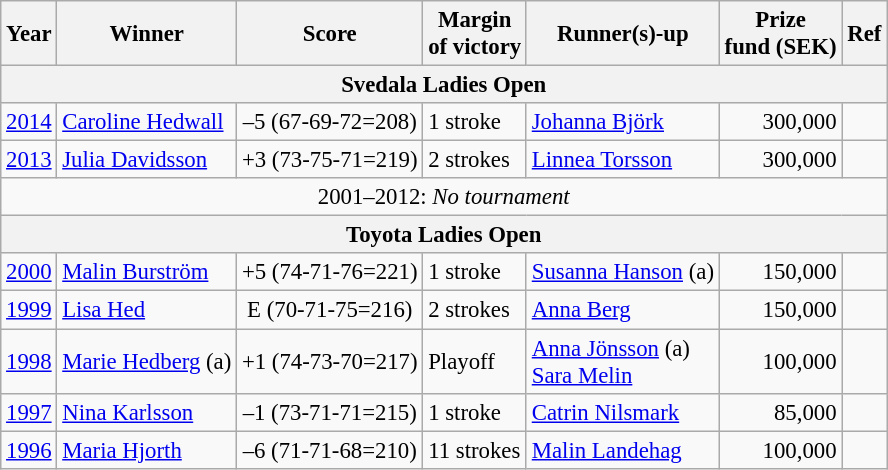<table class=wikitable style="font-size:95%">
<tr>
<th>Year</th>
<th>Winner</th>
<th>Score</th>
<th>Margin<br>of victory</th>
<th>Runner(s)-up</th>
<th>Prize<br>fund (SEK)</th>
<th>Ref</th>
</tr>
<tr>
<th colspan=7>Svedala Ladies Open</th>
</tr>
<tr>
<td><a href='#'>2014</a></td>
<td> <a href='#'>Caroline Hedwall</a></td>
<td align=center>–5 (67-69-72=208)</td>
<td>1 stroke</td>
<td> <a href='#'>Johanna Björk</a></td>
<td align=right>300,000</td>
<td></td>
</tr>
<tr>
<td><a href='#'>2013</a></td>
<td> <a href='#'>Julia Davidsson</a></td>
<td align=center>+3 (73-75-71=219)</td>
<td>2 strokes</td>
<td> <a href='#'>Linnea Torsson</a></td>
<td align=right>300,000</td>
<td></td>
</tr>
<tr>
<td colspan=7  align=center>2001–2012: <em>No tournament</em></td>
</tr>
<tr>
<th colspan=7>Toyota Ladies Open</th>
</tr>
<tr>
<td><a href='#'>2000</a></td>
<td> <a href='#'>Malin Burström</a></td>
<td align=center>+5 (74-71-76=221)</td>
<td>1 stroke</td>
<td> <a href='#'>Susanna Hanson</a> (a)</td>
<td align=right>150,000</td>
<td></td>
</tr>
<tr>
<td><a href='#'>1999</a></td>
<td> <a href='#'>Lisa Hed</a></td>
<td align=center>E (70-71-75=216)</td>
<td>2 strokes</td>
<td> <a href='#'>Anna Berg</a></td>
<td align=right>150,000</td>
<td></td>
</tr>
<tr>
<td><a href='#'>1998</a></td>
<td> <a href='#'>Marie Hedberg</a> (a)</td>
<td align=center>+1 (74-73-70=217)</td>
<td>Playoff</td>
<td> <a href='#'>Anna Jönsson</a> (a)<br> <a href='#'>Sara Melin</a></td>
<td align=right>100,000</td>
<td></td>
</tr>
<tr>
<td><a href='#'>1997</a></td>
<td> <a href='#'>Nina Karlsson</a></td>
<td align=center>–1 (73-71-71=215)</td>
<td>1 stroke</td>
<td> <a href='#'>Catrin Nilsmark</a></td>
<td align=right>85,000</td>
<td></td>
</tr>
<tr>
<td><a href='#'>1996</a></td>
<td> <a href='#'>Maria Hjorth</a></td>
<td align=center>–6 (71-71-68=210)</td>
<td>11 strokes</td>
<td> <a href='#'>Malin Landehag</a></td>
<td align=right>100,000</td>
<td></td>
</tr>
</table>
